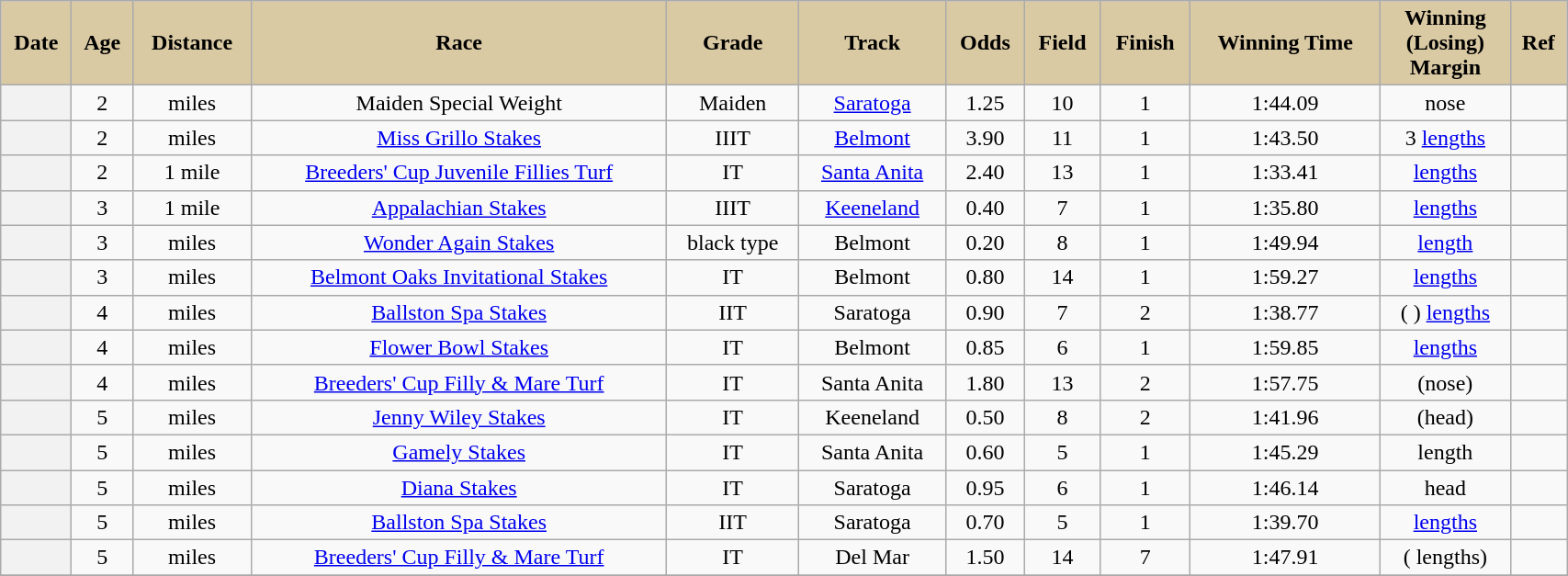<table class = "wikitable sortable" style="text-align:center; width:90%">
<tr>
<th scope="col" style="background:#dacaa4;">Date</th>
<th scope="col" style="background:#dacaa4">Age</th>
<th scope="col" style="background:#dacaa4;">Distance</th>
<th scope="col" style="background:#dacaa4;">Race</th>
<th scope="col" style="background:#dacaa4;">Grade</th>
<th scope="col" style="background:#dacaa4;">Track</th>
<th scope="col" style="background:#dacaa4;">Odds</th>
<th scope="col" style="background:#dacaa4;">Field</th>
<th scope="col" style="background:#dacaa4;">Finish</th>
<th scope="col" style="background:#dacaa4;">Winning Time</th>
<th scope="col" style="background:#dacaa4;">Winning<br>(Losing)<br>Margin</th>
<th scope="col" class="unsortable" style="background:#dacaa4;">Ref</th>
</tr>
<tr>
<th scope="row" style="font-weight:normal;"></th>
<td>2</td>
<td>  miles</td>
<td>Maiden Special Weight</td>
<td>Maiden</td>
<td><a href='#'>Saratoga</a></td>
<td>1.25</td>
<td>10</td>
<td>1</td>
<td>1:44.09</td>
<td>nose</td>
<td></td>
</tr>
<tr>
<th scope="row" style="font-weight:normal;"></th>
<td>2</td>
<td>  miles</td>
<td><a href='#'>Miss Grillo Stakes</a></td>
<td>IIIT</td>
<td><a href='#'>Belmont</a></td>
<td>3.90</td>
<td>11</td>
<td>1</td>
<td>1:43.50</td>
<td>3 <a href='#'>lengths</a></td>
<td></td>
</tr>
<tr>
<th scope="row" style="font-weight:normal;"></th>
<td>2</td>
<td> 1 mile</td>
<td><a href='#'>Breeders' Cup Juvenile Fillies Turf</a></td>
<td>IT</td>
<td><a href='#'>Santa Anita</a></td>
<td>2.40</td>
<td>13</td>
<td>1</td>
<td>1:33.41</td>
<td>  <a href='#'>lengths</a></td>
<td></td>
</tr>
<tr>
<th scope="row" style="font-weight:normal;"></th>
<td>3</td>
<td> 1 mile</td>
<td><a href='#'>Appalachian Stakes</a></td>
<td>IIIT</td>
<td><a href='#'>Keeneland</a></td>
<td>0.40</td>
<td>7</td>
<td>1</td>
<td>1:35.80</td>
<td>  <a href='#'>lengths</a></td>
<td></td>
</tr>
<tr>
<th scope="row" style="font-weight:normal;"></th>
<td>3</td>
<td>  miles</td>
<td><a href='#'>Wonder Again Stakes</a></td>
<td>black type</td>
<td>Belmont</td>
<td>0.20</td>
<td>8</td>
<td>1</td>
<td>1:49.94</td>
<td>  <a href='#'>length</a></td>
<td></td>
</tr>
<tr>
<th scope="row" style="font-weight:normal;"></th>
<td>3</td>
<td>  miles</td>
<td><a href='#'>Belmont Oaks Invitational Stakes</a></td>
<td>IT</td>
<td>Belmont</td>
<td>0.80</td>
<td>14</td>
<td>1</td>
<td>1:59.27</td>
<td>  <a href='#'>lengths</a></td>
<td></td>
</tr>
<tr>
<th scope="row" style="font-weight:normal;"></th>
<td>4</td>
<td>  miles</td>
<td><a href='#'>Ballston Spa Stakes</a></td>
<td>IIT</td>
<td>Saratoga</td>
<td>0.90</td>
<td>7</td>
<td>2</td>
<td>1:38.77</td>
<td>( ) <a href='#'>lengths</a></td>
<td></td>
</tr>
<tr>
<th scope="row" style="font-weight:normal;"></th>
<td>4</td>
<td>  miles</td>
<td><a href='#'>Flower Bowl Stakes</a></td>
<td>IT</td>
<td>Belmont</td>
<td>0.85</td>
<td>6</td>
<td>1</td>
<td>1:59.85</td>
<td>  <a href='#'>lengths</a></td>
<td></td>
</tr>
<tr>
<th scope="row" style="font-weight:normal;"></th>
<td>4</td>
<td>  miles</td>
<td><a href='#'>Breeders' Cup Filly & Mare Turf</a></td>
<td>IT</td>
<td>Santa Anita</td>
<td>1.80</td>
<td>13</td>
<td>2</td>
<td>1:57.75</td>
<td> (nose)</td>
<td></td>
</tr>
<tr>
<th scope="row" style="font-weight:normal;"></th>
<td>5</td>
<td>  miles</td>
<td><a href='#'>Jenny Wiley Stakes</a></td>
<td>IT</td>
<td>Keeneland</td>
<td>0.50</td>
<td>8</td>
<td>2</td>
<td>1:41.96</td>
<td>(head)</td>
<td></td>
</tr>
<tr>
<th scope="row" style="font-weight:normal;"></th>
<td>5</td>
<td>  miles</td>
<td><a href='#'>Gamely Stakes</a></td>
<td>IT</td>
<td>Santa Anita</td>
<td>0.60</td>
<td>5</td>
<td>1</td>
<td>1:45.29</td>
<td> length</td>
<td></td>
</tr>
<tr>
<th scope="row" style="font-weight:normal;"></th>
<td>5</td>
<td>  miles</td>
<td><a href='#'>Diana Stakes</a></td>
<td>IT</td>
<td>Saratoga</td>
<td>0.95</td>
<td>6</td>
<td>1</td>
<td>1:46.14</td>
<td>head</td>
<td></td>
</tr>
<tr>
<th scope="row" style="font-weight:normal;"></th>
<td>5</td>
<td>  miles</td>
<td><a href='#'>Ballston Spa Stakes</a></td>
<td>IIT</td>
<td>Saratoga</td>
<td>0.70</td>
<td>5</td>
<td>1</td>
<td>1:39.70</td>
<td>  <a href='#'>lengths</a></td>
<td></td>
</tr>
<tr>
<th scope="row" style="font-weight:normal;"></th>
<td>5</td>
<td>  miles</td>
<td><a href='#'>Breeders' Cup Filly & Mare Turf</a></td>
<td>IT</td>
<td>Del Mar</td>
<td>1.50</td>
<td>14</td>
<td>7</td>
<td>1:47.91</td>
<td> ( lengths)</td>
<td></td>
</tr>
<tr>
</tr>
</table>
